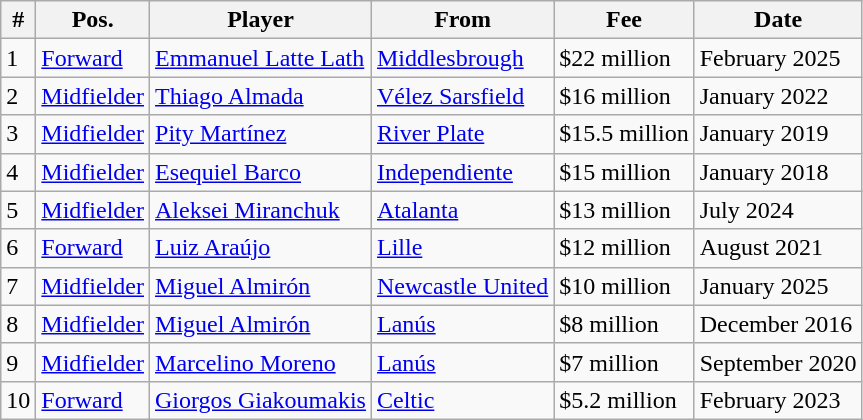<table class="wikitable">
<tr>
<th>#</th>
<th>Pos.</th>
<th>Player</th>
<th>From</th>
<th>Fee</th>
<th>Date</th>
</tr>
<tr>
<td>1</td>
<td style="text-align:left;"><a href='#'>Forward</a></td>
<td> <a href='#'>Emmanuel Latte Lath</a></td>
<td> <a href='#'>Middlesbrough</a></td>
<td>$22 million</td>
<td>February 2025 </td>
</tr>
<tr>
<td>2</td>
<td style="text-align:left;"><a href='#'>Midfielder</a></td>
<td> <a href='#'>Thiago Almada</a></td>
<td> <a href='#'>Vélez Sarsfield</a></td>
<td>$16 million</td>
<td>January 2022 </td>
</tr>
<tr>
<td>3</td>
<td style="text-align:left;"><a href='#'>Midfielder</a></td>
<td> <a href='#'>Pity Martínez</a></td>
<td> <a href='#'>River Plate</a></td>
<td>$15.5 million</td>
<td>January 2019 </td>
</tr>
<tr>
<td>4</td>
<td style="text-align:left;"><a href='#'>Midfielder</a></td>
<td> <a href='#'>Esequiel Barco</a></td>
<td> <a href='#'>Independiente</a></td>
<td>$15 million</td>
<td>January 2018 </td>
</tr>
<tr>
<td>5</td>
<td style="text-align:left;"><a href='#'>Midfielder</a></td>
<td> <a href='#'>Aleksei Miranchuk</a></td>
<td> <a href='#'>Atalanta</a></td>
<td>$13 million</td>
<td>July 2024 </td>
</tr>
<tr>
<td>6</td>
<td style="text-align:left;"><a href='#'>Forward</a></td>
<td> <a href='#'>Luiz Araújo</a></td>
<td> <a href='#'>Lille</a></td>
<td>$12 million</td>
<td>August 2021 </td>
</tr>
<tr>
<td>7</td>
<td style="text-align:left;"><a href='#'>Midfielder</a></td>
<td> <a href='#'>Miguel Almirón</a></td>
<td> <a href='#'>Newcastle United</a></td>
<td>$10 million</td>
<td>January 2025 </td>
</tr>
<tr>
<td>8</td>
<td style="text-align:left;"><a href='#'>Midfielder</a></td>
<td> <a href='#'>Miguel Almirón</a></td>
<td> <a href='#'>Lanús</a></td>
<td>$8 million</td>
<td>December 2016 </td>
</tr>
<tr>
<td>9</td>
<td style="text-align:left;"><a href='#'>Midfielder</a></td>
<td> <a href='#'>Marcelino Moreno</a></td>
<td> <a href='#'>Lanús</a></td>
<td>$7 million</td>
<td>September 2020 </td>
</tr>
<tr>
<td>10</td>
<td style="text-align:left;"><a href='#'>Forward</a></td>
<td> <a href='#'>Giorgos Giakoumakis</a></td>
<td> <a href='#'>Celtic</a></td>
<td>$5.2 million</td>
<td>February 2023 </td>
</tr>
</table>
